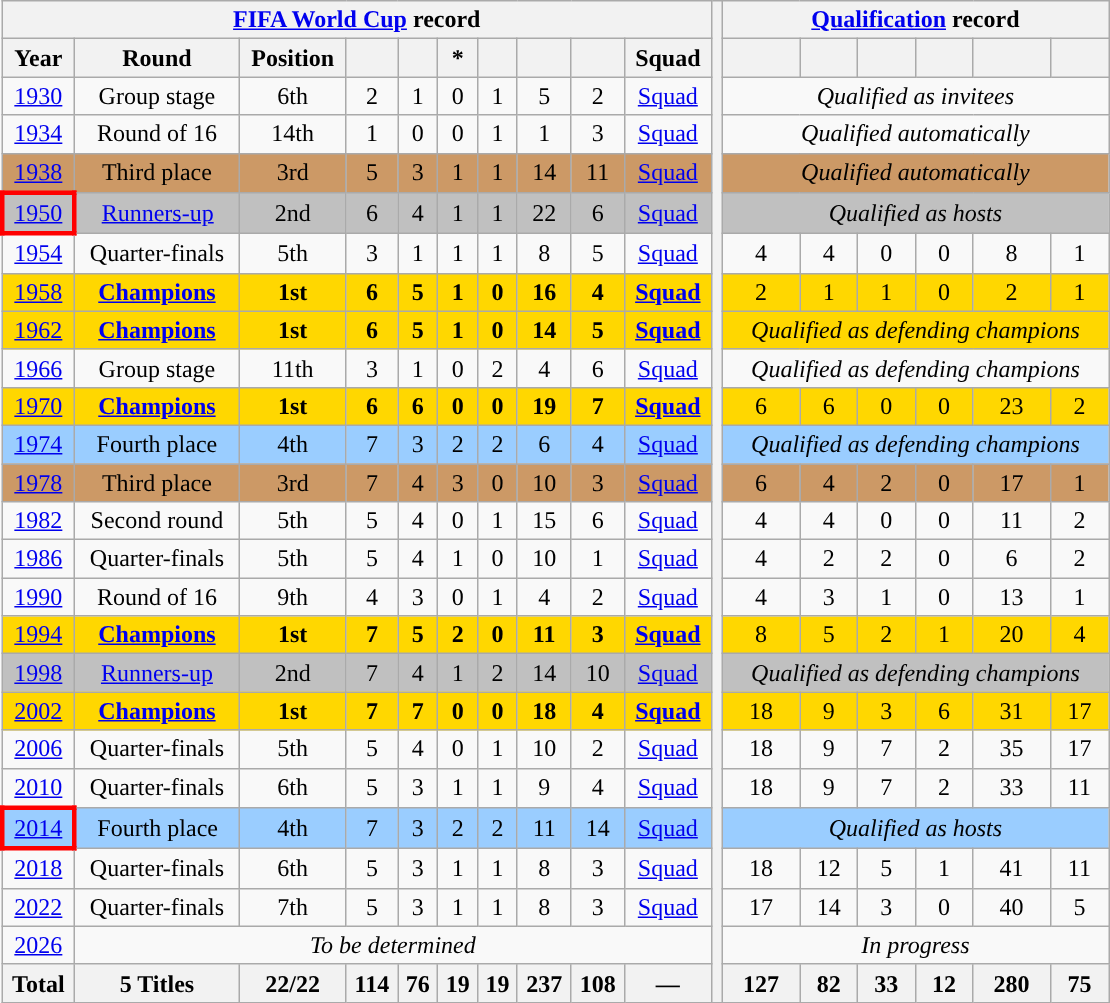<table class="wikitable" style="text-align: center;">
<tr>
<th colspan=10><a href='#'>FIFA World Cup</a> record</th>
<th style="width:1%;" rowspan="26"></th>
<th colspan=7><a href='#'>Qualification</a> record</th>
</tr>
<tr>
<th>Year</th>
<th>Round</th>
<th>Position</th>
<th></th>
<th></th>
<th>*</th>
<th></th>
<th></th>
<th></th>
<th>Squad</th>
<th></th>
<th></th>
<th></th>
<th></th>
<th></th>
<th></th>
</tr>
<tr>
<td> <a href='#'>1930</a></td>
<td>Group stage</td>
<td>6th</td>
<td>2</td>
<td>1</td>
<td>0</td>
<td>1</td>
<td>5</td>
<td>2</td>
<td><a href='#'>Squad</a></td>
<td colspan=7><em>Qualified as invitees</em></td>
</tr>
<tr>
<td> <a href='#'>1934</a></td>
<td>Round of 16</td>
<td>14th</td>
<td>1</td>
<td>0</td>
<td>0</td>
<td>1</td>
<td>1</td>
<td>3</td>
<td><a href='#'>Squad</a></td>
<td colspan=7><em>Qualified automatically</em></td>
</tr>
<tr style="background:#c96">
<td> <a href='#'>1938</a></td>
<td>Third place</td>
<td>3rd</td>
<td>5</td>
<td>3</td>
<td>1</td>
<td>1</td>
<td>14</td>
<td>11</td>
<td><a href='#'>Squad</a></td>
<td colspan=7><em>Qualified automatically</em></td>
</tr>
<tr style="background:Silver;">
<td style="border: 3px solid red"> <a href='#'>1950</a></td>
<td><a href='#'>Runners-up</a></td>
<td>2nd</td>
<td>6</td>
<td>4</td>
<td>1</td>
<td>1</td>
<td>22</td>
<td>6</td>
<td><a href='#'>Squad</a></td>
<td colspan=7><em>Qualified as hosts</em></td>
</tr>
<tr>
<td> <a href='#'>1954</a></td>
<td>Quarter-finals</td>
<td>5th</td>
<td>3</td>
<td>1</td>
<td>1</td>
<td>1</td>
<td>8</td>
<td>5</td>
<td><a href='#'>Squad</a></td>
<td>4</td>
<td>4</td>
<td>0</td>
<td>0</td>
<td>8</td>
<td>1</td>
</tr>
<tr style="background:Gold;">
<td> <a href='#'>1958</a></td>
<td><strong><a href='#'>Champions</a></strong></td>
<td><strong>1st</strong></td>
<td><strong>6</strong></td>
<td><strong>5</strong></td>
<td><strong>1</strong></td>
<td><strong>0</strong></td>
<td><strong>16</strong></td>
<td><strong>4</strong></td>
<td><strong><a href='#'>Squad</a></strong></td>
<td>2</td>
<td>1</td>
<td>1</td>
<td>0</td>
<td>2</td>
<td>1</td>
</tr>
<tr style="background:Gold;">
<td> <a href='#'>1962</a></td>
<td><strong><a href='#'>Champions</a></strong></td>
<td><strong>1st</strong></td>
<td><strong>6</strong></td>
<td><strong>5</strong></td>
<td><strong>1</strong></td>
<td><strong>0</strong></td>
<td><strong>14</strong></td>
<td><strong>5</strong></td>
<td><strong><a href='#'>Squad</a></strong></td>
<td colspan=7><em>Qualified as defending champions</em></td>
</tr>
<tr>
<td> <a href='#'>1966</a></td>
<td>Group stage</td>
<td>11th</td>
<td>3</td>
<td>1</td>
<td>0</td>
<td>2</td>
<td>4</td>
<td>6</td>
<td><a href='#'>Squad</a></td>
<td colspan=7><em>Qualified as defending champions</em></td>
</tr>
<tr style="background:Gold;">
<td> <a href='#'>1970</a></td>
<td><strong><a href='#'>Champions</a></strong></td>
<td><strong>1st</strong></td>
<td><strong>6</strong></td>
<td><strong>6</strong></td>
<td><strong>0</strong></td>
<td><strong>0</strong></td>
<td><strong>19</strong></td>
<td><strong>7</strong></td>
<td><strong><a href='#'>Squad</a></strong></td>
<td>6</td>
<td>6</td>
<td>0</td>
<td>0</td>
<td>23</td>
<td>2</td>
</tr>
<tr style="background:#9acdff">
<td> <a href='#'>1974</a></td>
<td>Fourth place</td>
<td>4th</td>
<td>7</td>
<td>3</td>
<td>2</td>
<td>2</td>
<td>6</td>
<td>4</td>
<td><a href='#'>Squad</a></td>
<td colspan=7><em>Qualified as defending champions</em></td>
</tr>
<tr style="background:#c96">
<td> <a href='#'>1978</a></td>
<td>Third place</td>
<td>3rd</td>
<td>7</td>
<td>4</td>
<td>3</td>
<td>0</td>
<td>10</td>
<td>3</td>
<td><a href='#'>Squad</a></td>
<td>6</td>
<td>4</td>
<td>2</td>
<td>0</td>
<td>17</td>
<td>1</td>
</tr>
<tr>
<td> <a href='#'>1982</a></td>
<td>Second round</td>
<td>5th</td>
<td>5</td>
<td>4</td>
<td>0</td>
<td>1</td>
<td>15</td>
<td>6</td>
<td><a href='#'>Squad</a></td>
<td>4</td>
<td>4</td>
<td>0</td>
<td>0</td>
<td>11</td>
<td>2</td>
</tr>
<tr>
<td> <a href='#'>1986</a></td>
<td>Quarter-finals</td>
<td>5th</td>
<td>5</td>
<td>4</td>
<td>1</td>
<td>0</td>
<td>10</td>
<td>1</td>
<td><a href='#'>Squad</a></td>
<td>4</td>
<td>2</td>
<td>2</td>
<td>0</td>
<td>6</td>
<td>2</td>
</tr>
<tr>
<td> <a href='#'>1990</a></td>
<td>Round of 16</td>
<td>9th</td>
<td>4</td>
<td>3</td>
<td>0</td>
<td>1</td>
<td>4</td>
<td>2</td>
<td><a href='#'>Squad</a></td>
<td>4</td>
<td>3</td>
<td>1</td>
<td>0</td>
<td>13</td>
<td>1</td>
</tr>
<tr style="background:Gold;">
<td> <a href='#'>1994</a></td>
<td><strong><a href='#'>Champions</a></strong></td>
<td><strong>1st</strong></td>
<td><strong>7</strong></td>
<td><strong>5</strong></td>
<td><strong>2</strong></td>
<td><strong>0</strong></td>
<td><strong>11</strong></td>
<td><strong>3</strong></td>
<td><strong><a href='#'>Squad</a></strong></td>
<td>8</td>
<td>5</td>
<td>2</td>
<td>1</td>
<td>20</td>
<td>4</td>
</tr>
<tr style="background:silver">
<td> <a href='#'>1998</a></td>
<td><a href='#'>Runners-up</a></td>
<td>2nd</td>
<td>7</td>
<td>4</td>
<td>1</td>
<td>2</td>
<td>14</td>
<td>10</td>
<td><a href='#'>Squad</a></td>
<td colspan=7><em>Qualified as defending champions</em></td>
</tr>
<tr style="background:Gold;">
<td>  <a href='#'>2002</a></td>
<td><strong><a href='#'>Champions</a></strong></td>
<td><strong>1st</strong></td>
<td><strong>7</strong></td>
<td><strong>7</strong></td>
<td><strong>0</strong></td>
<td><strong>0</strong></td>
<td><strong>18</strong></td>
<td><strong>4</strong></td>
<td><strong><a href='#'>Squad</a></strong></td>
<td>18</td>
<td>9</td>
<td>3</td>
<td>6</td>
<td>31</td>
<td>17</td>
</tr>
<tr>
<td> <a href='#'>2006</a></td>
<td>Quarter-finals</td>
<td>5th</td>
<td>5</td>
<td>4</td>
<td>0</td>
<td>1</td>
<td>10</td>
<td>2</td>
<td><a href='#'>Squad</a></td>
<td>18</td>
<td>9</td>
<td>7</td>
<td>2</td>
<td>35</td>
<td>17</td>
</tr>
<tr>
<td> <a href='#'>2010</a></td>
<td>Quarter-finals</td>
<td>6th</td>
<td>5</td>
<td>3</td>
<td>1</td>
<td>1</td>
<td>9</td>
<td>4</td>
<td><a href='#'>Squad</a></td>
<td>18</td>
<td>9</td>
<td>7</td>
<td>2</td>
<td>33</td>
<td>11</td>
</tr>
<tr style="background:#9acdff">
<td style="border: 3px solid red"> <a href='#'>2014</a></td>
<td>Fourth place</td>
<td>4th</td>
<td>7</td>
<td>3</td>
<td>2</td>
<td>2</td>
<td>11</td>
<td>14</td>
<td><a href='#'>Squad</a></td>
<td colspan=7><em>Qualified as hosts</em></td>
</tr>
<tr>
<td> <a href='#'>2018</a></td>
<td>Quarter-finals</td>
<td>6th</td>
<td>5</td>
<td>3</td>
<td>1</td>
<td>1</td>
<td>8</td>
<td>3</td>
<td><a href='#'>Squad</a></td>
<td>18</td>
<td>12</td>
<td>5</td>
<td>1</td>
<td>41</td>
<td>11</td>
</tr>
<tr>
<td> <a href='#'>2022</a></td>
<td>Quarter-finals</td>
<td>7th</td>
<td>5</td>
<td>3</td>
<td>1</td>
<td>1</td>
<td>8</td>
<td>3</td>
<td><a href='#'>Squad</a></td>
<td>17</td>
<td>14</td>
<td>3</td>
<td>0</td>
<td>40</td>
<td>5</td>
</tr>
<tr>
<td>   <a href='#'>2026</a></td>
<td colspan=9><em>To be determined</em></td>
<td colspan=6><em>In progress</em></td>
</tr>
<tr>
<th>Total</th>
<th>5 Titles</th>
<th>22/22</th>
<th>114</th>
<th>76</th>
<th>19</th>
<th>19</th>
<th>237</th>
<th>108</th>
<th>—</th>
<th>127</th>
<th>82</th>
<th>33</th>
<th>12</th>
<th>280</th>
<th>75</th>
</tr>
</table>
